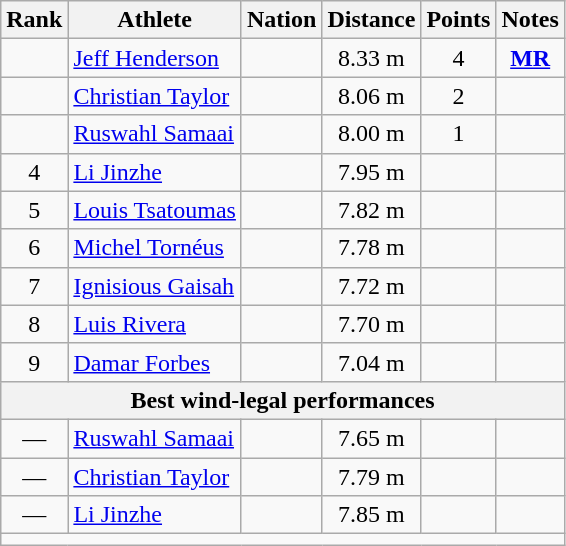<table class="wikitable mw-datatable sortable" style="text-align:center;">
<tr>
<th>Rank</th>
<th>Athlete</th>
<th>Nation</th>
<th>Distance</th>
<th>Points</th>
<th>Notes</th>
</tr>
<tr>
<td></td>
<td align=left><a href='#'>Jeff Henderson</a></td>
<td align=left></td>
<td>8.33 m </td>
<td>4</td>
<td><strong><a href='#'>MR</a></strong></td>
</tr>
<tr>
<td></td>
<td align=left><a href='#'>Christian Taylor</a></td>
<td align=left></td>
<td>8.06 m </td>
<td>2</td>
<td></td>
</tr>
<tr>
<td></td>
<td align=left><a href='#'>Ruswahl Samaai</a></td>
<td align=left></td>
<td>8.00 m </td>
<td>1</td>
<td></td>
</tr>
<tr>
<td>4</td>
<td align=left><a href='#'>Li Jinzhe</a></td>
<td align=left></td>
<td>7.95 m </td>
<td></td>
<td></td>
</tr>
<tr>
<td>5</td>
<td align=left><a href='#'>Louis Tsatoumas</a></td>
<td align=left></td>
<td>7.82 m </td>
<td></td>
<td></td>
</tr>
<tr>
<td>6</td>
<td align=left><a href='#'>Michel Tornéus</a></td>
<td align=left></td>
<td>7.78 m </td>
<td></td>
<td></td>
</tr>
<tr>
<td>7</td>
<td align=left><a href='#'>Ignisious Gaisah</a></td>
<td align=left></td>
<td>7.72 m </td>
<td></td>
<td></td>
</tr>
<tr>
<td>8</td>
<td align=left><a href='#'>Luis Rivera</a></td>
<td align=left></td>
<td>7.70 m </td>
<td></td>
<td></td>
</tr>
<tr>
<td>9</td>
<td align=left><a href='#'>Damar Forbes</a></td>
<td align=left></td>
<td>7.04 m </td>
<td></td>
<td></td>
</tr>
<tr>
<th align=center colspan=6>Best wind-legal performances</th>
</tr>
<tr>
<td>—</td>
<td align=left><a href='#'>Ruswahl Samaai</a></td>
<td align=left></td>
<td>7.65 m </td>
<td></td>
<td></td>
</tr>
<tr>
<td>—</td>
<td align=left><a href='#'>Christian Taylor</a></td>
<td align=left></td>
<td>7.79 m </td>
<td></td>
<td></td>
</tr>
<tr>
<td>—</td>
<td align=left><a href='#'>Li Jinzhe</a></td>
<td align=left></td>
<td>7.85 m </td>
<td></td>
<td></td>
</tr>
<tr class="sortbottom">
<td colspan=6></td>
</tr>
</table>
